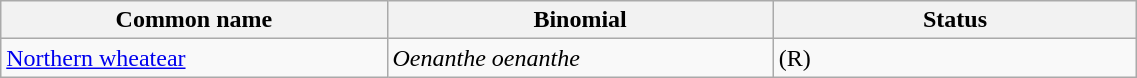<table width=60% class="wikitable">
<tr>
<th width=34%>Common name</th>
<th width=34%>Binomial</th>
<th width=32%>Status</th>
</tr>
<tr>
<td><a href='#'>Northern wheatear</a></td>
<td><em>Oenanthe oenanthe</em></td>
<td>(R)</td>
</tr>
</table>
